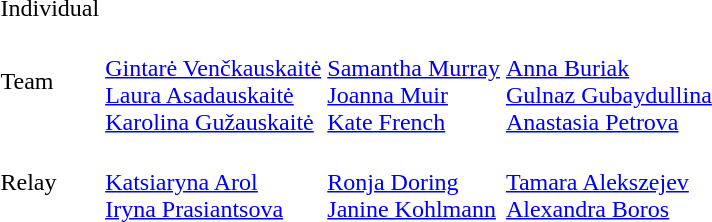<table>
<tr>
<td>Individual</td>
<td></td>
<td></td>
<td></td>
</tr>
<tr>
<td>Team</td>
<td><br><a href='#'>Gintarė Venčkauskaitė</a><br><a href='#'>Laura Asadauskaitė</a><br><a href='#'>Karolina Gužauskaitė</a></td>
<td><br><a href='#'>Samantha Murray</a><br><a href='#'>Joanna Muir</a><br><a href='#'>Kate French</a></td>
<td><br><a href='#'>Anna Buriak</a><br><a href='#'>Gulnaz Gubaydullina</a><br><a href='#'>Anastasia Petrova</a></td>
</tr>
<tr>
<td>Relay</td>
<td><br><a href='#'>Katsiaryna Arol</a><br><a href='#'>Iryna Prasiantsova</a></td>
<td><br><a href='#'>Ronja Doring</a><br><a href='#'>Janine Kohlmann</a></td>
<td><br><a href='#'>Tamara Alekszejev</a><br><a href='#'>Alexandra Boros</a></td>
</tr>
</table>
